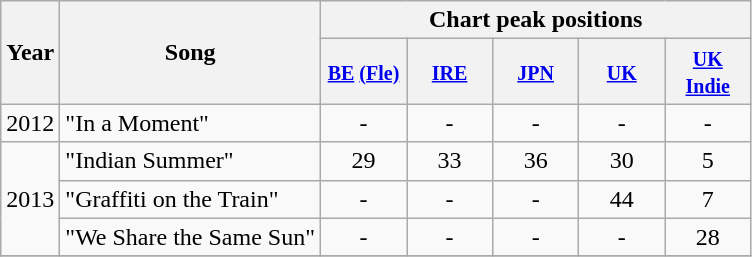<table class="wikitable">
<tr>
<th rowspan="2">Year</th>
<th rowspan="2">Song</th>
<th colspan="6">Chart peak positions</th>
</tr>
<tr>
<th width="50"><small><a href='#'>BE</a> <a href='#'>(Fle)</a></small><br></th>
<th width="50"><small><a href='#'>IRE</a></small><br></th>
<th width="50"><small><a href='#'>JPN</a></small><br></th>
<th width="50"><small><a href='#'>UK</a></small><br></th>
<th width="50"><small><a href='#'>UK Indie</a></small><br></th>
</tr>
<tr>
<td rowspan="1">2012</td>
<td>"In a Moment"</td>
<td align="center">-</td>
<td align="center">-</td>
<td align="center">-</td>
<td align="center">-</td>
<td align="center">-</td>
</tr>
<tr>
<td rowspan="3">2013</td>
<td>"Indian Summer"</td>
<td align="center">29</td>
<td align="center">33</td>
<td align="center">36</td>
<td align="center">30</td>
<td align="center">5</td>
</tr>
<tr>
<td>"Graffiti on the Train"</td>
<td align="center">-</td>
<td align="center">-</td>
<td align="center">-</td>
<td align="center">44</td>
<td align="center">7</td>
</tr>
<tr>
<td>"We Share the Same Sun"</td>
<td align="center">-</td>
<td align="center">-</td>
<td align="center">-</td>
<td align="center">-</td>
<td align="center">28</td>
</tr>
<tr>
</tr>
</table>
